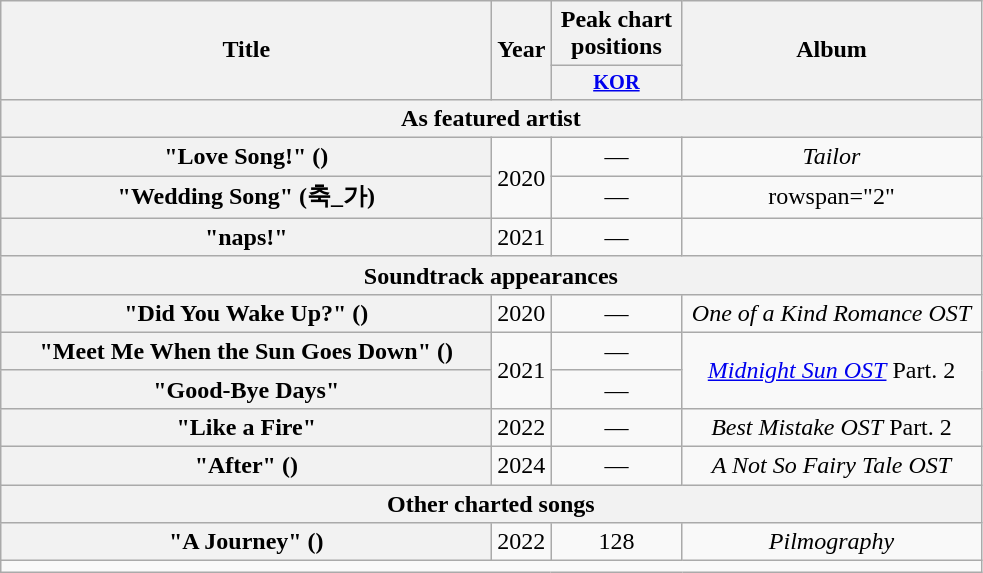<table class="wikitable plainrowheaders" style="text-align:center;" border="1">
<tr>
<th rowspan="2" scope="col" style="width:20em;">Title</th>
<th rowspan="2" scope="col">Year</th>
<th colspan="1" scope="col" style="width:5em;">Peak chart positions</th>
<th rowspan="2" scope="col" style="width:12em;">Album</th>
</tr>
<tr>
<th scope="col" style="width:3em;font-size:85%;"><a href='#'>KOR</a><br></th>
</tr>
<tr>
<th colspan="4">As featured artist</th>
</tr>
<tr>
<th scope="row">"Love Song!" ()</th>
<td rowspan="2">2020</td>
<td>—</td>
<td><em>Tailor</em></td>
</tr>
<tr>
<th scope="row">"Wedding Song" (축_가)</th>
<td>—</td>
<td>rowspan="2" </td>
</tr>
<tr>
<th scope="row">"naps!"</th>
<td>2021</td>
<td>—</td>
</tr>
<tr>
<th colspan="4">Soundtrack appearances</th>
</tr>
<tr>
<th scope="row">"Did You Wake Up?" ()</th>
<td>2020</td>
<td>—</td>
<td><em>One of a Kind Romance OST</em></td>
</tr>
<tr>
<th scope="row">"Meet Me When the Sun Goes Down" ()</th>
<td rowspan="2">2021</td>
<td>—</td>
<td rowspan="2"><em><a href='#'>Midnight Sun OST</a></em> Part. 2</td>
</tr>
<tr>
<th scope="row">"Good-Bye Days"</th>
<td>—</td>
</tr>
<tr>
<th scope="row">"Like a Fire"</th>
<td>2022</td>
<td>—</td>
<td><em>Best Mistake OST</em> Part. 2</td>
</tr>
<tr>
<th scope="row">"After" ()</th>
<td>2024</td>
<td>—</td>
<td><em>A Not So Fairy Tale OST</em></td>
</tr>
<tr>
<th colspan="4">Other charted songs</th>
</tr>
<tr>
<th scope="row">"A Journey" ()</th>
<td>2022</td>
<td>128</td>
<td><em>Pilmography</em></td>
</tr>
<tr>
<td colspan="4" align="center"></td>
</tr>
</table>
